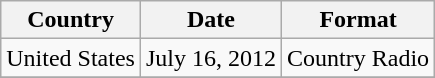<table class="wikitable plainrowheaders">
<tr>
<th scope="col">Country</th>
<th scope="col">Date</th>
<th scope="col">Format</th>
</tr>
<tr>
<td>United States</td>
<td>July 16, 2012</td>
<td>Country Radio</td>
</tr>
<tr>
</tr>
</table>
